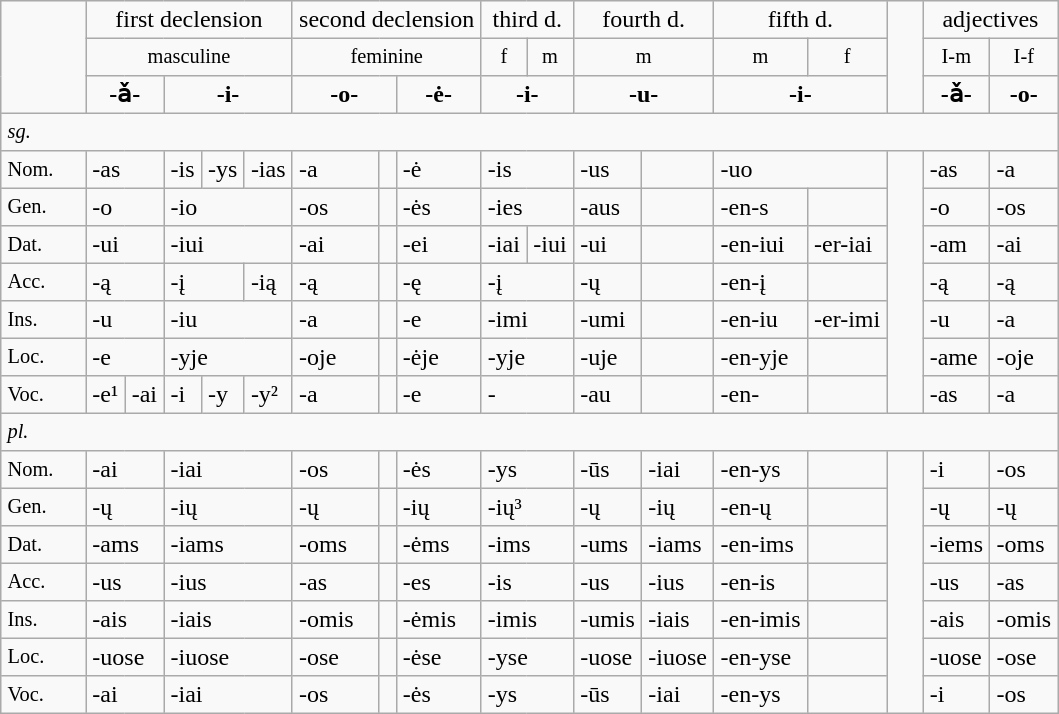<table border="2" cellspacing="0" cellpadding="4" style="margin: 1em 1em 1em 0; line-height: 1.0em; border-collapse: collapse; text-align: left; background: #F9F9F9; border: 1px #aaa solid;">
<tr style="text-align: center;">
<td rowspan="3"></td>
<td colspan="5">first declension</td>
<td colspan="3">second declension</td>
<td colspan="2">third d.</td>
<td colspan="2">fourth d.</td>
<td colspan="2">fifth d.</td>
<td rowspan="3"></td>
<td colspan="2">adjectives</td>
</tr>
<tr style="text-align: center; font-size: 85%;">
<td colspan="5">masculine</td>
<td colspan="3">feminine</td>
<td>f</td>
<td>m</td>
<td colspan="2">m</td>
<td>m</td>
<td>f</td>
<td>I-m</td>
<td>I-f</td>
</tr>
<tr style="text-align: center;">
<td colspan="2"><strong>-ǎ-</strong></td>
<td colspan="3"><strong>-i-</strong></td>
<td colspan="2"><strong>-o-</strong></td>
<td><strong>-ė-</strong></td>
<td colspan="2"><strong>-i-</strong></td>
<td colspan="2"><strong>-u-</strong></td>
<td colspan="2"><strong>-i-</strong></td>
<td><strong>-ǎ-</strong></td>
<td><strong>-o-</strong></td>
</tr>
<tr style="text-align: left; font-size: 85%;">
<td colspan="23"><em>sg.</em></td>
</tr>
<tr>
<td style="font-size: 85%;">Nom.     </td>
<td colspan="2">-as</td>
<td>-is</td>
<td>-ys</td>
<td>-ias</td>
<td>-a</td>
<td></td>
<td>-ė</td>
<td colspan="2">-is</td>
<td>-us</td>
<td></td>
<td colspan="2">-uo</td>
<td width=15 rowspan="7"></td>
<td>-as</td>
<td>-a</td>
</tr>
<tr>
<td style="font-size: 85%;">Gen.</td>
<td colspan="2">-o</td>
<td colspan="3">-io</td>
<td>-os</td>
<td></td>
<td>-ės</td>
<td colspan="2">-ies</td>
<td>-aus</td>
<td></td>
<td>-en-s</td>
<td></td>
<td>-o</td>
<td>-os</td>
</tr>
<tr>
<td style="font-size: 85%;">Dat.</td>
<td colspan="2">-ui</td>
<td colspan="3">-iui</td>
<td>-ai</td>
<td></td>
<td>-ei</td>
<td>-iai</td>
<td>-iui</td>
<td>-ui</td>
<td></td>
<td>-en-iui</td>
<td>-er-iai</td>
<td>-am</td>
<td>-ai</td>
</tr>
<tr>
<td style="font-size: 85%;">Acc.</td>
<td colspan="2">-ą</td>
<td colspan="2">-į</td>
<td>-ią</td>
<td>-ą</td>
<td></td>
<td>-ę</td>
<td colspan="2">-į</td>
<td>-ų</td>
<td></td>
<td>-en-į</td>
<td></td>
<td>-ą</td>
<td>-ą</td>
</tr>
<tr>
<td style="font-size: 85%;">Ins.</td>
<td colspan="2">-u</td>
<td colspan="3">-iu</td>
<td>-a</td>
<td></td>
<td>-e</td>
<td colspan="2">-imi</td>
<td>-umi</td>
<td></td>
<td>-en-iu</td>
<td>-er-imi</td>
<td>-u</td>
<td>-a</td>
</tr>
<tr>
<td style="font-size: 85%;">Loc.</td>
<td colspan="2">-e</td>
<td colspan="3">-yje</td>
<td>-oje</td>
<td></td>
<td>-ėje</td>
<td colspan="2">-yje</td>
<td>-uje</td>
<td></td>
<td>-en-yje</td>
<td></td>
<td>-ame</td>
<td>-oje</td>
</tr>
<tr valign="top">
<td style="font-size: 85%;">Voc.</td>
<td>-e¹</td>
<td>-ai</td>
<td>-i</td>
<td>-y</td>
<td>-y²</td>
<td>-a</td>
<td></td>
<td>-e</td>
<td colspan="2">-</td>
<td>-au</td>
<td></td>
<td>-en-</td>
<td></td>
<td>-as</td>
<td>-a</td>
</tr>
<tr style="text-align: left; font-size: 85%;">
<td colspan="23"><em>pl.</em></td>
</tr>
<tr>
<td style="font-size: 85%;">Nom.</td>
<td colspan="2">-ai</td>
<td colspan="3">-iai</td>
<td>-os</td>
<td></td>
<td>-ės</td>
<td colspan="2">-ys</td>
<td>-ūs</td>
<td>-iai</td>
<td>-en-ys</td>
<td></td>
<td rowspan="7"></td>
<td>-i</td>
<td>-os</td>
</tr>
<tr>
<td style="font-size: 85%;">Gen.</td>
<td colspan="2">-ų</td>
<td colspan="3">-ių</td>
<td>-ų</td>
<td></td>
<td>-ių</td>
<td colspan="2">-ių³</td>
<td>-ų</td>
<td>-ių</td>
<td>-en-ų</td>
<td></td>
<td>-ų</td>
<td>-ų</td>
</tr>
<tr>
<td style="font-size: 85%;">Dat.</td>
<td colspan="2">-ams</td>
<td colspan="3">-iams</td>
<td>-oms</td>
<td></td>
<td>-ėms</td>
<td colspan="2">-ims</td>
<td>-ums</td>
<td>-iams</td>
<td>-en-ims</td>
<td></td>
<td>-iems</td>
<td>-oms</td>
</tr>
<tr>
<td style="font-size: 85%;">Acc.</td>
<td colspan="2">-us</td>
<td colspan="3">-ius</td>
<td>-as</td>
<td></td>
<td>-es</td>
<td colspan="2">-is</td>
<td>-us</td>
<td>-ius</td>
<td>-en-is</td>
<td></td>
<td>-us</td>
<td>-as</td>
</tr>
<tr>
<td style="font-size: 85%;">Ins.</td>
<td colspan="2">-ais</td>
<td colspan="3">-iais</td>
<td>-omis</td>
<td></td>
<td>-ėmis</td>
<td colspan="2">-imis</td>
<td>-umis</td>
<td>-iais</td>
<td>-en-imis</td>
<td></td>
<td>-ais</td>
<td>-omis</td>
</tr>
<tr>
<td style="font-size: 85%;">Loc.</td>
<td colspan="2">-uose</td>
<td colspan="3">-iuose</td>
<td>-ose</td>
<td></td>
<td>-ėse</td>
<td colspan="2">-yse</td>
<td>-uose</td>
<td>-iuose</td>
<td>-en-yse</td>
<td></td>
<td>-uose</td>
<td>-ose</td>
</tr>
<tr>
<td style="font-size: 85%;">Voc.</td>
<td colspan="2">-ai</td>
<td colspan="3">-iai</td>
<td>-os</td>
<td></td>
<td>-ės</td>
<td colspan="2">-ys</td>
<td>-ūs</td>
<td>-iai</td>
<td>-en-ys</td>
<td></td>
<td>-i</td>
<td>-os</td>
</tr>
</table>
